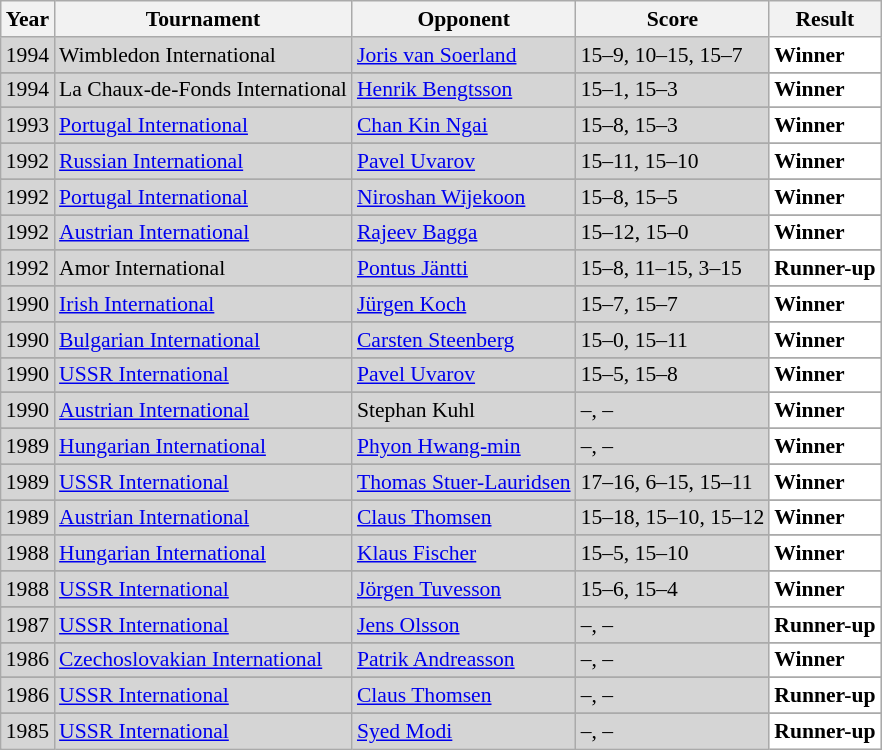<table class="sortable wikitable" style="font-size: 90%;">
<tr>
<th>Year</th>
<th>Tournament</th>
<th>Opponent</th>
<th>Score</th>
<th>Result</th>
</tr>
<tr style="background:#D5D5D5">
<td align="center">1994</td>
<td align="left">Wimbledon International</td>
<td align="left"> <a href='#'>Joris van Soerland</a></td>
<td align="left">15–9, 10–15, 15–7</td>
<td style="text-align:left; background:white"> <strong>Winner</strong></td>
</tr>
<tr>
</tr>
<tr style="background:#D5D5D5">
<td align="center">1994</td>
<td align="left">La Chaux-de-Fonds International</td>
<td align="left"> <a href='#'>Henrik Bengtsson</a></td>
<td align="left">15–1, 15–3</td>
<td style="text-align:left; background:white"> <strong>Winner</strong></td>
</tr>
<tr>
</tr>
<tr style="background:#D5D5D5">
<td align="center">1993</td>
<td align="left"><a href='#'>Portugal International</a></td>
<td align="left"> <a href='#'>Chan Kin Ngai</a></td>
<td align="left">15–8, 15–3</td>
<td style="text-align:left; background:white"> <strong>Winner</strong></td>
</tr>
<tr>
</tr>
<tr style="background:#D5D5D5">
<td align="center">1992</td>
<td align="left"><a href='#'>Russian International</a></td>
<td align="left"> <a href='#'>Pavel Uvarov</a></td>
<td align="left">15–11, 15–10</td>
<td style="text-align:left; background:white"> <strong>Winner</strong></td>
</tr>
<tr>
</tr>
<tr style="background:#D5D5D5">
<td align="center">1992</td>
<td align="left"><a href='#'>Portugal International</a></td>
<td align="left"> <a href='#'>Niroshan Wijekoon</a></td>
<td align="left">15–8, 15–5</td>
<td style="text-align:left; background:white"> <strong>Winner</strong></td>
</tr>
<tr>
</tr>
<tr style="background:#D5D5D5">
<td align="center">1992</td>
<td align="left"><a href='#'>Austrian International</a></td>
<td align="left"> <a href='#'>Rajeev Bagga</a></td>
<td align="left">15–12, 15–0</td>
<td style="text-align:left; background:white"> <strong>Winner</strong></td>
</tr>
<tr>
</tr>
<tr style="background:#D5D5D5">
<td align="center">1992</td>
<td align="left">Amor International</td>
<td align="left"> <a href='#'>Pontus Jäntti</a></td>
<td align="left">15–8, 11–15, 3–15</td>
<td style="text-align:left; background:white"> <strong>Runner-up</strong></td>
</tr>
<tr>
</tr>
<tr style="background:#D5D5D5">
<td align="center">1990</td>
<td align="left"><a href='#'>Irish International</a></td>
<td align="left"> <a href='#'>Jürgen Koch</a></td>
<td align="left">15–7, 15–7</td>
<td style="text-align:left; background:white"> <strong>Winner</strong></td>
</tr>
<tr>
</tr>
<tr style="background:#D5D5D5">
<td align="center">1990</td>
<td align="left"><a href='#'>Bulgarian International</a></td>
<td align="left"> <a href='#'>Carsten Steenberg</a></td>
<td align="left">15–0, 15–11</td>
<td style="text-align:left; background:white"> <strong>Winner</strong></td>
</tr>
<tr>
</tr>
<tr style="background:#D5D5D5">
<td align="center">1990</td>
<td align="left"><a href='#'>USSR International</a></td>
<td align="left"> <a href='#'>Pavel Uvarov</a></td>
<td align="left">15–5, 15–8</td>
<td style="text-align:left; background:white"> <strong>Winner</strong></td>
</tr>
<tr>
</tr>
<tr style="background:#D5D5D5">
<td align="center">1990</td>
<td align="left"><a href='#'>Austrian International</a></td>
<td align="left"> Stephan Kuhl</td>
<td align="left">–, –</td>
<td style="text-align:left; background:white"> <strong>Winner</strong></td>
</tr>
<tr>
</tr>
<tr style="background:#D5D5D5">
<td align="center">1989</td>
<td align="left"><a href='#'>Hungarian International</a></td>
<td align="left"> <a href='#'>Phyon Hwang-min</a></td>
<td align="left">–, –</td>
<td style="text-align:left; background:white"> <strong>Winner</strong></td>
</tr>
<tr>
</tr>
<tr style="background:#D5D5D5">
<td align="center">1989</td>
<td align="left"><a href='#'>USSR International</a></td>
<td align="left"> <a href='#'>Thomas Stuer-Lauridsen</a></td>
<td align="left">17–16, 6–15, 15–11</td>
<td style="text-align:left; background:white"> <strong>Winner</strong></td>
</tr>
<tr>
</tr>
<tr style="background:#D5D5D5">
<td align="center">1989</td>
<td align="left"><a href='#'>Austrian International</a></td>
<td align="left"> <a href='#'>Claus Thomsen</a></td>
<td align="left">15–18, 15–10, 15–12</td>
<td style="text-align:left; background:white"> <strong>Winner</strong></td>
</tr>
<tr>
</tr>
<tr style="background:#D5D5D5">
<td align="center">1988</td>
<td align="left"><a href='#'>Hungarian International</a></td>
<td align="left"> <a href='#'>Klaus Fischer</a></td>
<td align="left">15–5, 15–10</td>
<td style="text-align:left; background:white"> <strong>Winner</strong></td>
</tr>
<tr>
</tr>
<tr style="background:#D5D5D5">
<td align="center">1988</td>
<td align="left"><a href='#'>USSR International</a></td>
<td align="left"> <a href='#'>Jörgen Tuvesson</a></td>
<td align="left">15–6, 15–4</td>
<td style="text-align:left; background:white"> <strong>Winner</strong></td>
</tr>
<tr>
</tr>
<tr style="background:#D5D5D5">
<td align="center">1987</td>
<td align="left"><a href='#'>USSR International</a></td>
<td align="left"> <a href='#'>Jens Olsson</a></td>
<td align="left">–, –</td>
<td style="text-align:left; background:white"> <strong>Runner-up</strong></td>
</tr>
<tr>
</tr>
<tr style="background:#D5D5D5">
<td align="center">1986</td>
<td align="left"><a href='#'>Czechoslovakian International</a></td>
<td align="left"> <a href='#'>Patrik Andreasson</a></td>
<td align="left">–, –</td>
<td style="text-align:left; background:white"> <strong>Winner</strong></td>
</tr>
<tr>
</tr>
<tr style="background:#D5D5D5">
<td align="center">1986</td>
<td align="left"><a href='#'>USSR International</a></td>
<td align="left"> <a href='#'>Claus Thomsen</a></td>
<td align="left">–, –</td>
<td style="text-align:left; background:white"> <strong>Runner-up</strong></td>
</tr>
<tr>
</tr>
<tr style="background:#D5D5D5">
<td align="center">1985</td>
<td align="left"><a href='#'>USSR International</a></td>
<td align="left"> <a href='#'>Syed Modi</a></td>
<td align="left">–, –</td>
<td style="text-align:left; background:white"> <strong>Runner-up</strong></td>
</tr>
</table>
